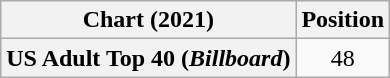<table class="wikitable plainrowheaders" style="text-align:center">
<tr>
<th scope="col">Chart (2021)</th>
<th scope="col">Position</th>
</tr>
<tr>
<th scope="row">US Adult Top 40 (<em>Billboard</em>)</th>
<td>48</td>
</tr>
</table>
